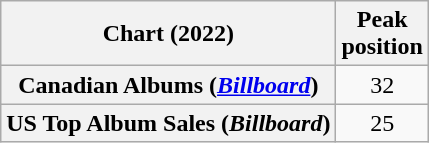<table class="wikitable sortable plainrowheaders">
<tr>
<th scope="col">Chart (2022)</th>
<th scope="col">Peak<br>position</th>
</tr>
<tr>
<th scope="row">Canadian Albums (<em><a href='#'>Billboard</a></em>)</th>
<td align="center">32</td>
</tr>
<tr>
<th scope="row">US Top Album Sales (<em>Billboard</em>)</th>
<td align="center">25</td>
</tr>
</table>
